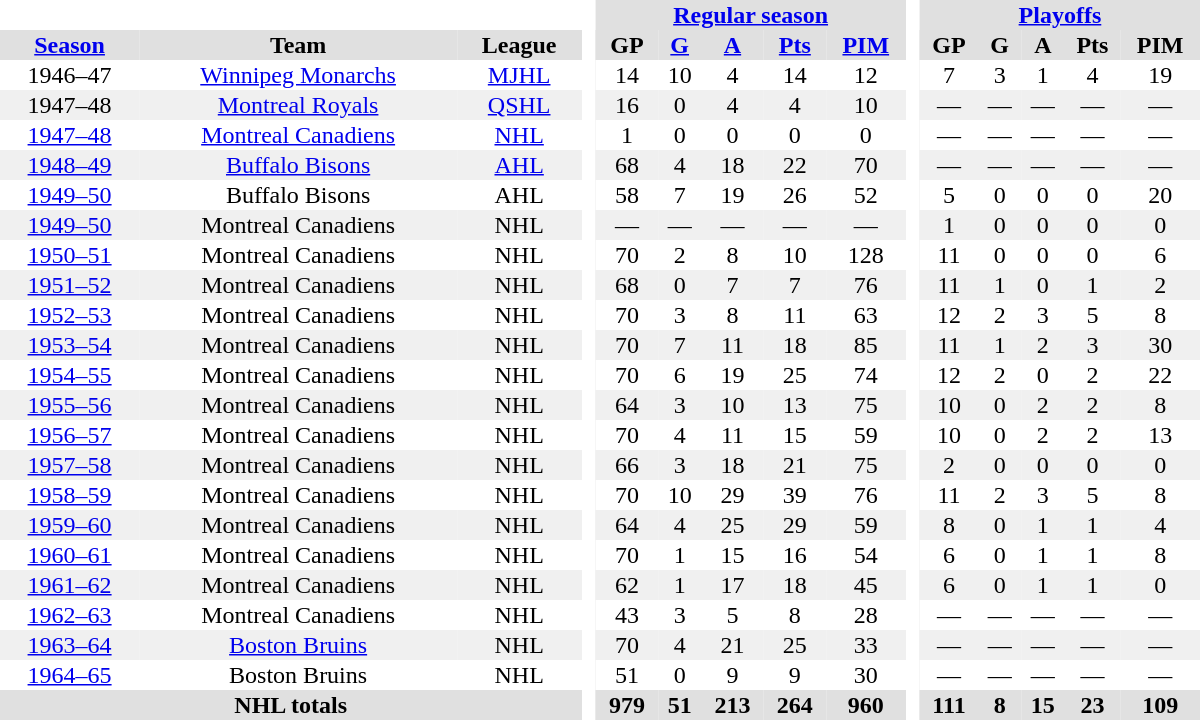<table border="0" cellpadding="1" cellspacing="0" style="text-align:center; width:50em;">
<tr style="background:#e0e0e0;">
<th colspan="3"  bgcolor="#ffffff"> </th>
<th rowspan="99" bgcolor="#ffffff"> </th>
<th colspan="5"><a href='#'>Regular season</a></th>
<th rowspan="99" bgcolor="#ffffff"> </th>
<th colspan="5"><a href='#'>Playoffs</a></th>
</tr>
<tr style="background:#e0e0e0;">
<th><a href='#'>Season</a></th>
<th>Team</th>
<th>League</th>
<th>GP</th>
<th><a href='#'>G</a></th>
<th><a href='#'>A</a></th>
<th><a href='#'>Pts</a></th>
<th><a href='#'>PIM</a></th>
<th>GP</th>
<th>G</th>
<th>A</th>
<th>Pts</th>
<th>PIM</th>
</tr>
<tr>
</tr>
<tr ALIGN="center">
<td>1946–47</td>
<td><a href='#'>Winnipeg Monarchs</a></td>
<td><a href='#'>MJHL</a></td>
<td>14</td>
<td>10</td>
<td>4</td>
<td>14</td>
<td>12</td>
<td>7</td>
<td>3</td>
<td>1</td>
<td>4</td>
<td>19</td>
</tr>
<tr style="background:#f0f0f0;">
<td>1947–48</td>
<td><a href='#'>Montreal Royals</a></td>
<td><a href='#'>QSHL</a></td>
<td>16</td>
<td>0</td>
<td>4</td>
<td>4</td>
<td>10</td>
<td>—</td>
<td>—</td>
<td>—</td>
<td>—</td>
<td>—</td>
</tr>
<tr>
<td><a href='#'>1947–48</a></td>
<td><a href='#'>Montreal Canadiens</a></td>
<td><a href='#'>NHL</a></td>
<td>1</td>
<td>0</td>
<td>0</td>
<td>0</td>
<td>0</td>
<td>—</td>
<td>—</td>
<td>—</td>
<td>—</td>
<td>—</td>
</tr>
<tr style="background:#f0f0f0;">
<td><a href='#'>1948–49</a></td>
<td><a href='#'>Buffalo Bisons</a></td>
<td><a href='#'>AHL</a></td>
<td>68</td>
<td>4</td>
<td>18</td>
<td>22</td>
<td>70</td>
<td>—</td>
<td>—</td>
<td>—</td>
<td>—</td>
<td>—</td>
</tr>
<tr>
<td><a href='#'>1949–50</a></td>
<td>Buffalo Bisons</td>
<td>AHL</td>
<td>58</td>
<td>7</td>
<td>19</td>
<td>26</td>
<td>52</td>
<td>5</td>
<td>0</td>
<td>0</td>
<td>0</td>
<td>20</td>
</tr>
<tr style="background:#f0f0f0;">
<td><a href='#'>1949–50</a></td>
<td>Montreal Canadiens</td>
<td>NHL</td>
<td>—</td>
<td>—</td>
<td>—</td>
<td>—</td>
<td>—</td>
<td>1</td>
<td>0</td>
<td>0</td>
<td>0</td>
<td>0</td>
</tr>
<tr>
<td><a href='#'>1950–51</a></td>
<td>Montreal Canadiens</td>
<td>NHL</td>
<td>70</td>
<td>2</td>
<td>8</td>
<td>10</td>
<td>128</td>
<td>11</td>
<td>0</td>
<td>0</td>
<td>0</td>
<td>6</td>
</tr>
<tr style="background:#f0f0f0;">
<td><a href='#'>1951–52</a></td>
<td>Montreal Canadiens</td>
<td>NHL</td>
<td>68</td>
<td>0</td>
<td>7</td>
<td>7</td>
<td>76</td>
<td>11</td>
<td>1</td>
<td>0</td>
<td>1</td>
<td>2</td>
</tr>
<tr>
<td><a href='#'>1952–53</a></td>
<td>Montreal Canadiens</td>
<td>NHL</td>
<td>70</td>
<td>3</td>
<td>8</td>
<td>11</td>
<td>63</td>
<td>12</td>
<td>2</td>
<td>3</td>
<td>5</td>
<td>8</td>
</tr>
<tr style="background:#f0f0f0;">
<td><a href='#'>1953–54</a></td>
<td>Montreal Canadiens</td>
<td>NHL</td>
<td>70</td>
<td>7</td>
<td>11</td>
<td>18</td>
<td>85</td>
<td>11</td>
<td>1</td>
<td>2</td>
<td>3</td>
<td>30</td>
</tr>
<tr>
<td><a href='#'>1954–55</a></td>
<td>Montreal Canadiens</td>
<td>NHL</td>
<td>70</td>
<td>6</td>
<td>19</td>
<td>25</td>
<td>74</td>
<td>12</td>
<td>2</td>
<td>0</td>
<td>2</td>
<td>22</td>
</tr>
<tr style="background:#f0f0f0;">
<td><a href='#'>1955–56</a></td>
<td>Montreal Canadiens</td>
<td>NHL</td>
<td>64</td>
<td>3</td>
<td>10</td>
<td>13</td>
<td>75</td>
<td>10</td>
<td>0</td>
<td>2</td>
<td>2</td>
<td>8</td>
</tr>
<tr>
<td><a href='#'>1956–57</a></td>
<td>Montreal Canadiens</td>
<td>NHL</td>
<td>70</td>
<td>4</td>
<td>11</td>
<td>15</td>
<td>59</td>
<td>10</td>
<td>0</td>
<td>2</td>
<td>2</td>
<td>13</td>
</tr>
<tr style="background:#f0f0f0;">
<td><a href='#'>1957–58</a></td>
<td>Montreal Canadiens</td>
<td>NHL</td>
<td>66</td>
<td>3</td>
<td>18</td>
<td>21</td>
<td>75</td>
<td>2</td>
<td>0</td>
<td>0</td>
<td>0</td>
<td>0</td>
</tr>
<tr>
<td><a href='#'>1958–59</a></td>
<td>Montreal Canadiens</td>
<td>NHL</td>
<td>70</td>
<td>10</td>
<td>29</td>
<td>39</td>
<td>76</td>
<td>11</td>
<td>2</td>
<td>3</td>
<td>5</td>
<td>8</td>
</tr>
<tr style="background:#f0f0f0;">
<td><a href='#'>1959–60</a></td>
<td>Montreal Canadiens</td>
<td>NHL</td>
<td>64</td>
<td>4</td>
<td>25</td>
<td>29</td>
<td>59</td>
<td>8</td>
<td>0</td>
<td>1</td>
<td>1</td>
<td>4</td>
</tr>
<tr>
<td><a href='#'>1960–61</a></td>
<td>Montreal Canadiens</td>
<td>NHL</td>
<td>70</td>
<td>1</td>
<td>15</td>
<td>16</td>
<td>54</td>
<td>6</td>
<td>0</td>
<td>1</td>
<td>1</td>
<td>8</td>
</tr>
<tr style="background:#f0f0f0;">
<td><a href='#'>1961–62</a></td>
<td>Montreal Canadiens</td>
<td>NHL</td>
<td>62</td>
<td>1</td>
<td>17</td>
<td>18</td>
<td>45</td>
<td>6</td>
<td>0</td>
<td>1</td>
<td>1</td>
<td>0</td>
</tr>
<tr>
<td><a href='#'>1962–63</a></td>
<td>Montreal Canadiens</td>
<td>NHL</td>
<td>43</td>
<td>3</td>
<td>5</td>
<td>8</td>
<td>28</td>
<td>—</td>
<td>—</td>
<td>—</td>
<td>—</td>
<td>—</td>
</tr>
<tr style="background:#f0f0f0;">
<td><a href='#'>1963–64</a></td>
<td><a href='#'>Boston Bruins</a></td>
<td>NHL</td>
<td>70</td>
<td>4</td>
<td>21</td>
<td>25</td>
<td>33</td>
<td>—</td>
<td>—</td>
<td>—</td>
<td>—</td>
<td>—</td>
</tr>
<tr>
<td><a href='#'>1964–65</a></td>
<td>Boston Bruins</td>
<td>NHL</td>
<td>51</td>
<td>0</td>
<td>9</td>
<td>9</td>
<td>30</td>
<td>—</td>
<td>—</td>
<td>—</td>
<td>—</td>
<td>—</td>
</tr>
<tr style="background:#e0e0e0;">
<th colspan="3">NHL totals</th>
<th>979</th>
<th>51</th>
<th>213</th>
<th>264</th>
<th>960</th>
<th>111</th>
<th>8</th>
<th>15</th>
<th>23</th>
<th>109</th>
</tr>
</table>
